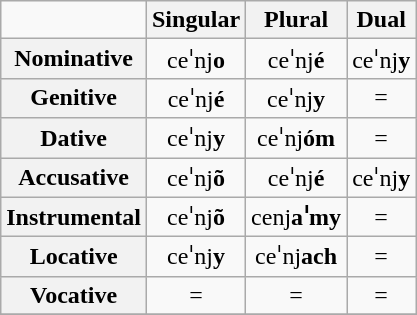<table class="wikitable" style="text-align:center;">
<tr>
<td></td>
<th>Singular</th>
<th>Plural</th>
<th>Dual</th>
</tr>
<tr>
<th>Nominative</th>
<td>ceˈnj<strong>o</strong></td>
<td>ceˈnj<strong>é</strong></td>
<td>ceˈnj<strong>y</strong></td>
</tr>
<tr>
<th>Genitive</th>
<td>ceˈnj<strong>é</strong></td>
<td>ceˈnj<strong>y</strong></td>
<td>= </td>
</tr>
<tr>
<th>Dative</th>
<td>ceˈnj<strong>y</strong></td>
<td>ceˈnj<strong>óm</strong></td>
<td>= </td>
</tr>
<tr>
<th>Accusative</th>
<td>ceˈnj<strong>õ</strong></td>
<td>ceˈnj<strong>é</strong></td>
<td>ceˈnj<strong>y</strong></td>
</tr>
<tr>
<th>Instrumental</th>
<td>ceˈnj<strong>õ</strong></td>
<td>cenj<strong>aˈmy</strong></td>
<td>= </td>
</tr>
<tr>
<th>Locative</th>
<td>ceˈnj<strong>y</strong></td>
<td>ceˈnj<strong>ach</strong></td>
<td>= </td>
</tr>
<tr>
<th>Vocative</th>
<td>= </td>
<td>= </td>
<td>= </td>
</tr>
<tr>
</tr>
</table>
